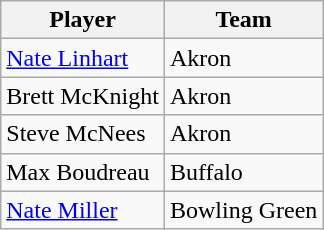<table class="wikitable">
<tr>
<th>Player</th>
<th>Team</th>
</tr>
<tr>
<td><a href='#'>Nate Linhart</a></td>
<td>Akron</td>
</tr>
<tr>
<td>Brett McKnight</td>
<td>Akron</td>
</tr>
<tr>
<td>Steve McNees</td>
<td>Akron</td>
</tr>
<tr>
<td>Max Boudreau</td>
<td>Buffalo</td>
</tr>
<tr>
<td><a href='#'>Nate Miller</a></td>
<td>Bowling Green</td>
</tr>
</table>
